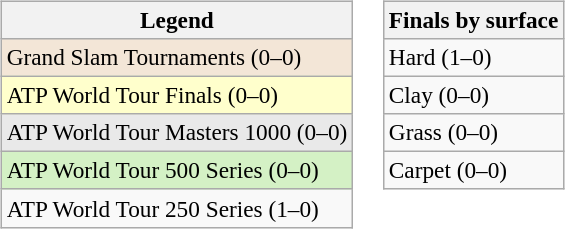<table>
<tr valign=top>
<td><br><table class=wikitable style=font-size:97%>
<tr>
<th>Legend</th>
</tr>
<tr style="background:#f3e6d7;">
<td>Grand Slam Tournaments (0–0)</td>
</tr>
<tr style="background:#ffffcc;">
<td>ATP World Tour Finals (0–0)</td>
</tr>
<tr style="background:#e9e9e9;">
<td>ATP World Tour Masters 1000 (0–0)</td>
</tr>
<tr style="background:#d4f1c5;">
<td>ATP World Tour 500 Series (0–0)</td>
</tr>
<tr>
<td>ATP World Tour 250 Series (1–0)</td>
</tr>
</table>
</td>
<td><br><table class=wikitable style=font-size:97%>
<tr>
<th>Finals by surface</th>
</tr>
<tr>
<td>Hard (1–0)</td>
</tr>
<tr>
<td>Clay (0–0)</td>
</tr>
<tr>
<td>Grass (0–0)</td>
</tr>
<tr>
<td>Carpet (0–0)</td>
</tr>
</table>
</td>
</tr>
</table>
